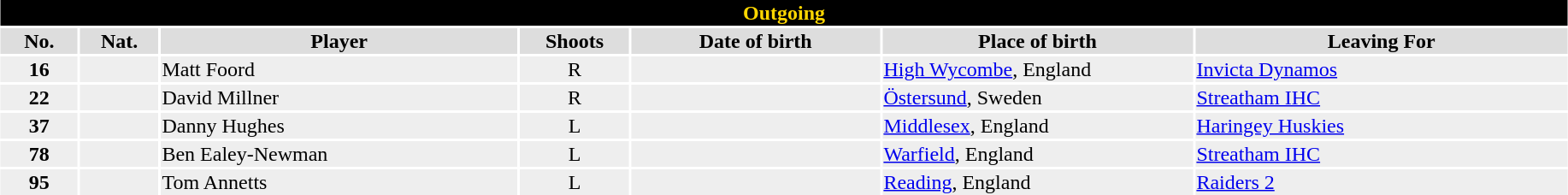<table class="toccolours"  style="width:97%; clear:both; margin:1.5em auto; text-align:center;">
<tr>
<th colspan="10" style="background:black; color:gold;">Outgoing</th>
</tr>
<tr style="background:#ddd;">
<th width="5%">No.</th>
<th width="5%">Nat.</th>
<th !width="22%">Player</th>
<th width="7%">Shoots</th>
<th width="16%">Date of birth</th>
<th width="20%">Place of birth</th>
<th width="24%">Leaving For</th>
</tr>
<tr style="background:#eee;">
<td><strong>16</strong></td>
<td></td>
<td align="left">Matt Foord</td>
<td>R</td>
<td align="left"></td>
<td align="left"><a href='#'>High Wycombe</a>, England</td>
<td align="left"><a href='#'>Invicta Dynamos</a></td>
</tr>
<tr style="background:#eee;">
<td><strong>22</strong></td>
<td></td>
<td align="left">David Millner</td>
<td>R</td>
<td align="left"></td>
<td align="left"><a href='#'>Östersund</a>, Sweden</td>
<td align="left"><a href='#'>Streatham IHC</a></td>
</tr>
<tr style="background:#eee;">
<td><strong>37</strong></td>
<td></td>
<td align="left">Danny Hughes</td>
<td>L</td>
<td align="left"></td>
<td align="left"><a href='#'>Middlesex</a>, England</td>
<td align="left"><a href='#'>Haringey Huskies</a></td>
</tr>
<tr style="background:#eee;">
<td><strong>78</strong></td>
<td></td>
<td align="left">Ben Ealey-Newman</td>
<td>L</td>
<td align="left"></td>
<td align="left"><a href='#'>Warfield</a>, England</td>
<td align="left"><a href='#'>Streatham IHC</a></td>
</tr>
<tr style="background:#eee;">
<td><strong>95</strong></td>
<td></td>
<td align="left">Tom Annetts</td>
<td>L</td>
<td align="left"></td>
<td align="left"><a href='#'>Reading</a>, England</td>
<td align="left"><a href='#'>Raiders 2</a></td>
</tr>
</table>
